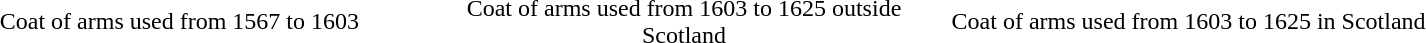<table border="0" style="width:80%; margin:auto; text-align:center;">
<tr>
<th width=33%></th>
<th width=33%></th>
<th width=33%></th>
</tr>
<tr>
<td>Coat of arms used from 1567 to 1603</td>
<td>Coat of arms used from 1603 to 1625 outside Scotland</td>
<td>Coat of arms used from 1603 to 1625 in Scotland</td>
</tr>
</table>
